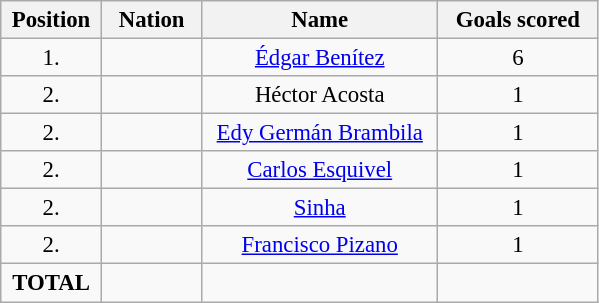<table class="wikitable" style="font-size: 95%; text-align: center;">
<tr>
<th width=60>Position</th>
<th width=60>Nation</th>
<th width=150>Name</th>
<th width=100>Goals scored</th>
</tr>
<tr>
<td>1.</td>
<td></td>
<td><a href='#'>Édgar Benítez</a></td>
<td>6</td>
</tr>
<tr>
<td>2.</td>
<td></td>
<td>Héctor Acosta</td>
<td>1</td>
</tr>
<tr>
<td>2.</td>
<td></td>
<td><a href='#'>Edy Germán Brambila</a></td>
<td>1</td>
</tr>
<tr>
<td>2.</td>
<td></td>
<td><a href='#'>Carlos Esquivel</a></td>
<td>1</td>
</tr>
<tr>
<td>2.</td>
<td></td>
<td><a href='#'>Sinha</a></td>
<td>1</td>
</tr>
<tr>
<td>2.</td>
<td></td>
<td><a href='#'>Francisco Pizano</a></td>
<td>1</td>
</tr>
<tr>
<td><strong>TOTAL</strong></td>
<td></td>
<td></td>
<td></td>
</tr>
</table>
